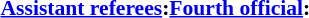<table style="width:100%; font-size:90%;">
<tr>
<td style="width:50%; vertical-align:top;"><br><strong><a href='#'>Assistant referees</a>:</strong><strong><a href='#'>Fourth official</a>:</strong></td>
</tr>
</table>
